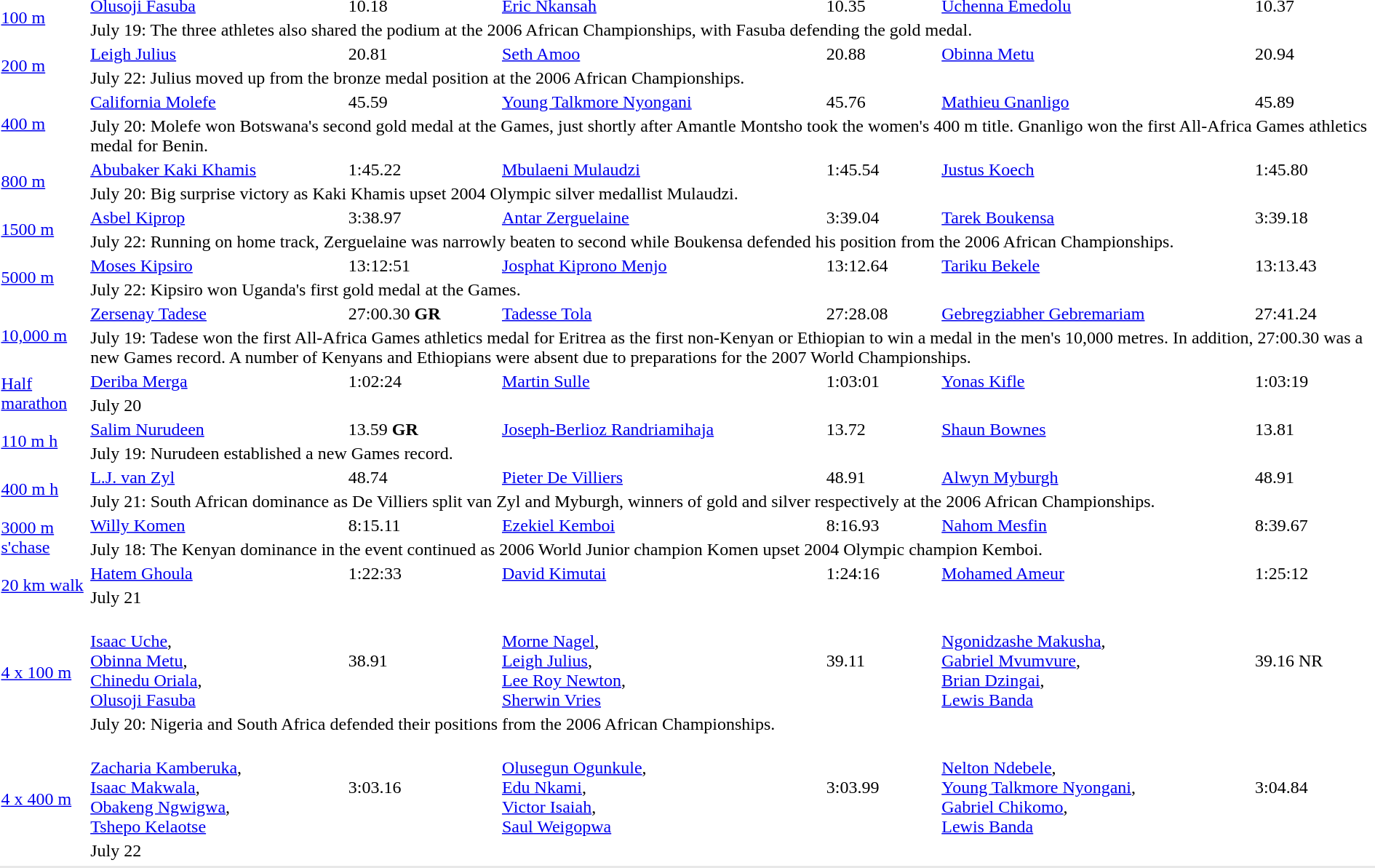<table>
<tr>
<td rowspan=2><a href='#'>100 m</a><br></td>
<td><a href='#'>Olusoji Fasuba</a> <br> </td>
<td>10.18</td>
<td><a href='#'>Eric Nkansah</a> <br> </td>
<td>10.35</td>
<td><a href='#'>Uchenna Emedolu</a> <br> </td>
<td>10.37</td>
</tr>
<tr>
<td colspan=6>July 19: The three athletes also shared the podium at the 2006 African Championships, with Fasuba defending the gold medal.</td>
</tr>
<tr>
<td rowspan=2><a href='#'>200 m</a><br></td>
<td><a href='#'>Leigh Julius</a> <br> </td>
<td>20.81</td>
<td><a href='#'>Seth Amoo</a> <br> </td>
<td>20.88</td>
<td><a href='#'>Obinna Metu</a> <br> </td>
<td>20.94</td>
</tr>
<tr>
<td colspan=6>July 22: Julius moved up from the bronze medal position at the 2006 African Championships.</td>
</tr>
<tr>
<td rowspan=2><a href='#'>400 m</a><br></td>
<td><a href='#'>California Molefe</a> <br>  </td>
<td>45.59</td>
<td><a href='#'>Young Talkmore Nyongani</a> <br> </td>
<td>45.76</td>
<td><a href='#'>Mathieu Gnanligo</a> <br> </td>
<td>45.89</td>
</tr>
<tr>
<td colspan=6>July 20: Molefe won Botswana's second gold medal at the Games, just shortly after Amantle Montsho took the women's 400 m title. Gnanligo won the first All-Africa Games athletics medal for Benin.</td>
</tr>
<tr>
<td rowspan=2><a href='#'>800 m</a><br></td>
<td><a href='#'>Abubaker Kaki Khamis</a> <br> </td>
<td>1:45.22</td>
<td><a href='#'>Mbulaeni Mulaudzi</a> <br> </td>
<td>1:45.54</td>
<td><a href='#'>Justus Koech</a> <br> </td>
<td>1:45.80</td>
</tr>
<tr>
<td colspan=6>July 20: Big surprise victory as Kaki Khamis upset 2004 Olympic silver medallist Mulaudzi.</td>
</tr>
<tr>
<td rowspan=2><a href='#'>1500 m</a><br></td>
<td><a href='#'>Asbel Kiprop</a> <br> </td>
<td>3:38.97</td>
<td><a href='#'>Antar Zerguelaine</a> <br> </td>
<td>3:39.04</td>
<td><a href='#'>Tarek Boukensa</a> <br> </td>
<td>3:39.18</td>
</tr>
<tr>
<td colspan=6>July 22: Running on home track, Zerguelaine was narrowly beaten to second while Boukensa defended his position from the 2006 African Championships.</td>
</tr>
<tr>
<td rowspan=2><a href='#'>5000 m</a><br></td>
<td><a href='#'>Moses Kipsiro</a> <br> </td>
<td>13:12:51</td>
<td><a href='#'>Josphat Kiprono Menjo</a> <br>  </td>
<td>13:12.64</td>
<td><a href='#'>Tariku Bekele</a> <br> </td>
<td>13:13.43</td>
</tr>
<tr>
<td colspan=6>July 22: Kipsiro won Uganda's first gold medal at the Games.</td>
</tr>
<tr>
<td rowspan=2><a href='#'>10,000 m</a><br></td>
<td><a href='#'>Zersenay Tadese</a> <br> </td>
<td>27:00.30 <strong>GR</strong></td>
<td><a href='#'>Tadesse Tola</a> <br>  </td>
<td>27:28.08</td>
<td><a href='#'>Gebregziabher Gebremariam</a> <br> </td>
<td>27:41.24</td>
</tr>
<tr>
<td colspan=6>July 19: Tadese won the first All-Africa Games athletics medal for Eritrea as the first non-Kenyan or Ethiopian to win a medal in the men's 10,000 metres. In addition, 27:00.30 was a new Games record. A number of Kenyans and Ethiopians were absent due to preparations for the 2007 World Championships.</td>
</tr>
<tr>
<td rowspan=2><a href='#'>Half marathon</a><br></td>
<td><a href='#'>Deriba Merga</a> <br> </td>
<td>1:02:24</td>
<td><a href='#'>Martin Sulle</a> <br>  </td>
<td>1:03:01</td>
<td><a href='#'>Yonas Kifle</a> <br> </td>
<td>1:03:19</td>
</tr>
<tr>
<td colspan=6>July 20</td>
</tr>
<tr>
<td rowspan=2><a href='#'>110 m h</a><br></td>
<td><a href='#'>Salim Nurudeen</a> <br> </td>
<td>13.59 <strong>GR</strong></td>
<td><a href='#'>Joseph-Berlioz Randriamihaja</a> <br> </td>
<td>13.72</td>
<td><a href='#'>Shaun Bownes</a> <br> </td>
<td>13.81</td>
</tr>
<tr>
<td colspan=6>July 19: Nurudeen established a new Games record.</td>
</tr>
<tr>
<td rowspan=2><a href='#'>400 m h</a><br></td>
<td><a href='#'>L.J. van Zyl</a> <br> </td>
<td>48.74</td>
<td><a href='#'>Pieter De Villiers</a> <br> </td>
<td>48.91</td>
<td><a href='#'>Alwyn Myburgh</a> <br> </td>
<td>48.91</td>
</tr>
<tr>
<td colspan=6>July 21: South African dominance as De Villiers split van Zyl and Myburgh, winners of gold and silver respectively at the 2006 African Championships.</td>
</tr>
<tr>
<td rowspan=2><a href='#'>3000 m s'chase</a><br></td>
<td><a href='#'>Willy Komen</a> <br> </td>
<td>8:15.11</td>
<td><a href='#'>Ezekiel Kemboi</a>  <br> </td>
<td>8:16.93</td>
<td><a href='#'>Nahom Mesfin</a> <br> </td>
<td>8:39.67</td>
</tr>
<tr>
<td colspan=6>July 18: The Kenyan dominance in the event continued as 2006 World Junior champion Komen upset 2004 Olympic champion Kemboi.</td>
</tr>
<tr>
<td rowspan=2><a href='#'>20 km walk</a><br></td>
<td><a href='#'>Hatem Ghoula</a> <br> </td>
<td>1:22:33</td>
<td><a href='#'>David Kimutai</a> <br> </td>
<td>1:24:16</td>
<td><a href='#'>Mohamed Ameur</a> <br> </td>
<td>1:25:12</td>
</tr>
<tr>
<td colspan=6>July 21</td>
</tr>
<tr>
<td rowspan=2><a href='#'>4 x 100 m</a><br></td>
<td><br><a href='#'>Isaac Uche</a>,<br><a href='#'>Obinna Metu</a>,<br><a href='#'>Chinedu Oriala</a>,<br><a href='#'>Olusoji Fasuba</a></td>
<td>38.91</td>
<td><br><a href='#'>Morne Nagel</a>,<br><a href='#'>Leigh Julius</a>,<br><a href='#'>Lee Roy Newton</a>,<br><a href='#'>Sherwin Vries</a></td>
<td>39.11</td>
<td><br><a href='#'>Ngonidzashe Makusha</a>,<br><a href='#'>Gabriel Mvumvure</a>,<br><a href='#'>Brian Dzingai</a>,<br><a href='#'>Lewis Banda</a></td>
<td>39.16 NR</td>
</tr>
<tr>
<td colspan=6>July 20: Nigeria and South Africa defended their positions from the 2006 African Championships.</td>
</tr>
<tr>
<td rowspan=2><a href='#'>4 x 400 m</a><br></td>
<td><br><a href='#'>Zacharia Kamberuka</a>,<br><a href='#'>Isaac Makwala</a>,<br><a href='#'>Obakeng Ngwigwa</a>,<br><a href='#'>Tshepo Kelaotse</a></td>
<td>3:03.16</td>
<td><br><a href='#'>Olusegun Ogunkule</a>,<br><a href='#'>Edu Nkami</a>,<br><a href='#'>Victor Isaiah</a>,<br><a href='#'>Saul Weigopwa</a></td>
<td>3:03.99</td>
<td><br><a href='#'>Nelton Ndebele</a>,<br><a href='#'>Young Talkmore Nyongani</a>,<br><a href='#'>Gabriel Chikomo</a>,<br><a href='#'>Lewis Banda</a></td>
<td>3:04.84</td>
</tr>
<tr>
<td colspan=6>July 22</td>
</tr>
<tr>
</tr>
<tr bgcolor= e8e8e8>
<td colspan=7></td>
</tr>
</table>
